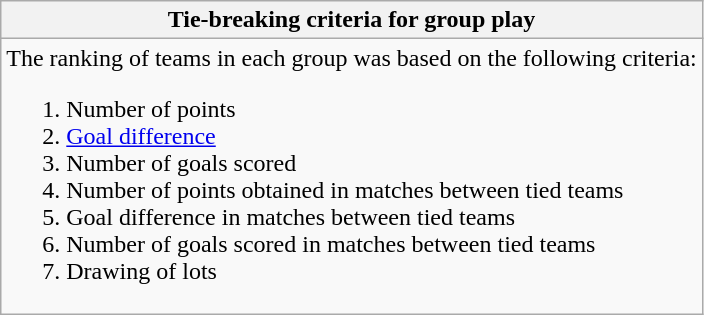<table class="wikitable collapsible collapsed">
<tr>
<th>Tie-breaking criteria for group play</th>
</tr>
<tr>
<td>The ranking of teams in each group was based on the following criteria:<br><ol><li>Number of points</li><li><a href='#'>Goal difference</a></li><li>Number of goals scored</li><li>Number of points obtained in matches between tied teams</li><li>Goal difference in matches between tied teams</li><li>Number of goals scored in matches between tied teams</li><li>Drawing of lots</li></ol></td>
</tr>
</table>
